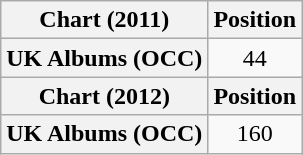<table class="wikitable plainrowheaders" style="text-align:center">
<tr>
<th scope="col">Chart (2011)</th>
<th scope="col">Position</th>
</tr>
<tr>
<th scope="row">UK Albums (OCC)</th>
<td>44</td>
</tr>
<tr>
<th scope="col">Chart (2012)</th>
<th scope="col">Position</th>
</tr>
<tr>
<th scope="row">UK Albums (OCC)</th>
<td>160</td>
</tr>
</table>
